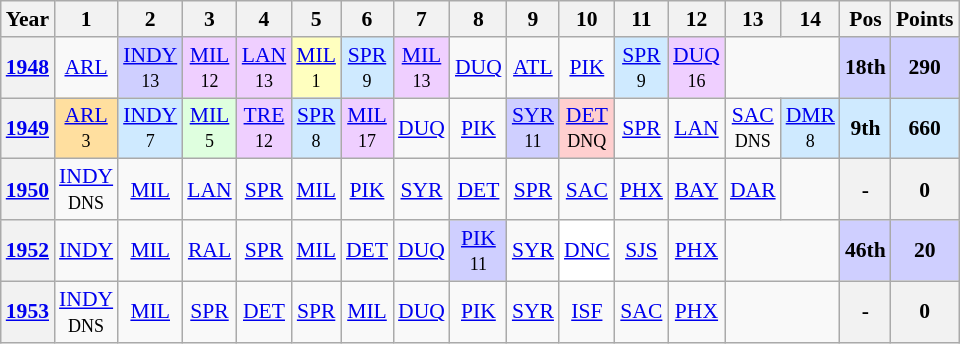<table class="wikitable" style="text-align:center; font-size:90%">
<tr>
<th>Year</th>
<th>1</th>
<th>2</th>
<th>3</th>
<th>4</th>
<th>5</th>
<th>6</th>
<th>7</th>
<th>8</th>
<th>9</th>
<th>10</th>
<th>11</th>
<th>12</th>
<th>13</th>
<th>14</th>
<th>Pos</th>
<th>Points</th>
</tr>
<tr>
<th rowspan=1><a href='#'>1948</a></th>
<td><a href='#'>ARL</a><br><small> </small></td>
<td style="background:#CFCFFF;"><a href='#'>INDY</a><br><small>13</small></td>
<td style="background:#EFCFFF;"><a href='#'>MIL</a><br><small>12</small></td>
<td style="background:#EFCFFF;"><a href='#'>LAN</a><br><small>13</small></td>
<td style="background:#FFFFBF;"><a href='#'>MIL</a><br><small>1</small></td>
<td style="background:#CFEAFF;"><a href='#'>SPR</a><br><small>9</small></td>
<td style="background:#EFCFFF;"><a href='#'>MIL</a><br><small>13</small></td>
<td><a href='#'>DUQ</a><br><small> </small></td>
<td><a href='#'>ATL</a></td>
<td><a href='#'>PIK</a></td>
<td style="background:#CFEAFF;"><a href='#'>SPR</a><br><small>9</small></td>
<td style="background:#EFCFFF;"><a href='#'>DUQ</a><br><small>16</small></td>
<td colspan=2></td>
<th style="background:#CFCFFF;">18th</th>
<th style="background:#CFCFFF;">290</th>
</tr>
<tr>
<th rowspan=1><a href='#'>1949</a></th>
<td style="background:#FFDF9F;"><a href='#'>ARL</a><br><small>3</small></td>
<td style="background:#CFEAFF;"><a href='#'>INDY</a><br><small>7</small></td>
<td style="background:#DFFFDF;"><a href='#'>MIL</a><br><small>5</small></td>
<td style="background:#EFCFFF;"><a href='#'>TRE</a><br><small>12</small></td>
<td style="background:#CFEAFF;"><a href='#'>SPR</a><br><small>8</small></td>
<td style="background:#EFCFFF;"><a href='#'>MIL</a><br><small>17</small></td>
<td><a href='#'>DUQ</a><br><small> </small></td>
<td><a href='#'>PIK</a></td>
<td style="background:#CFCFFF;"><a href='#'>SYR</a><br><small>11</small></td>
<td style="background:#FFCFCF;"><a href='#'>DET</a><br><small>DNQ</small></td>
<td><a href='#'>SPR</a><br><small> </small></td>
<td><a href='#'>LAN</a><br><small> </small></td>
<td><a href='#'>SAC</a><br><small>DNS</small></td>
<td style="background:#CFEAFF;"><a href='#'>DMR</a><br><small>8</small></td>
<th style="background:#CFEAFF;">9th</th>
<th style="background:#CFEAFF;">660</th>
</tr>
<tr>
<th rowspan=1><a href='#'>1950</a></th>
<td><a href='#'>INDY</a><br><small>DNS</small></td>
<td><a href='#'>MIL</a></td>
<td><a href='#'>LAN</a></td>
<td><a href='#'>SPR</a></td>
<td><a href='#'>MIL</a></td>
<td><a href='#'>PIK</a></td>
<td><a href='#'>SYR</a></td>
<td><a href='#'>DET</a></td>
<td><a href='#'>SPR</a></td>
<td><a href='#'>SAC</a><br></td>
<td><a href='#'>PHX</a></td>
<td><a href='#'>BAY</a></td>
<td><a href='#'>DAR</a></td>
<td colspan=1></td>
<th>-</th>
<th>0</th>
</tr>
<tr>
<th rowspan=1><a href='#'>1952</a></th>
<td><a href='#'>INDY</a><br><small> </small></td>
<td><a href='#'>MIL</a><br><small> </small></td>
<td><a href='#'>RAL</a><br><small> </small></td>
<td><a href='#'>SPR</a><br><small> </small></td>
<td><a href='#'>MIL</a><br><small> </small></td>
<td><a href='#'>DET</a><br><small> </small></td>
<td><a href='#'>DUQ</a><br><small> </small></td>
<td style="background:#CFCFFF;"><a href='#'>PIK</a><br><small>11</small></td>
<td><a href='#'>SYR</a></td>
<td style="background:#FFFFFF;"><a href='#'>DNC</a><br><small> </small></td>
<td><a href='#'>SJS</a></td>
<td><a href='#'>PHX</a></td>
<td colspan=2></td>
<th style="background:#CFCFFF;">46th</th>
<th style="background:#CFCFFF;">20</th>
</tr>
<tr>
<th rowspan=1><a href='#'>1953</a></th>
<td><a href='#'>INDY</a><br><small>DNS</small></td>
<td><a href='#'>MIL</a><br><small> </small></td>
<td><a href='#'>SPR</a><br><small> </small></td>
<td><a href='#'>DET</a><br><small> </small></td>
<td><a href='#'>SPR</a><br><small> </small></td>
<td><a href='#'>MIL</a><br><small> </small></td>
<td><a href='#'>DUQ</a><br><small> </small></td>
<td><a href='#'>PIK</a></td>
<td><a href='#'>SYR</a><br><small> </small></td>
<td><a href='#'>ISF</a><br><small> </small></td>
<td><a href='#'>SAC</a><br><small> </small></td>
<td><a href='#'>PHX</a><br><small> </small></td>
<td colspan=2></td>
<th>-</th>
<th>0</th>
</tr>
</table>
